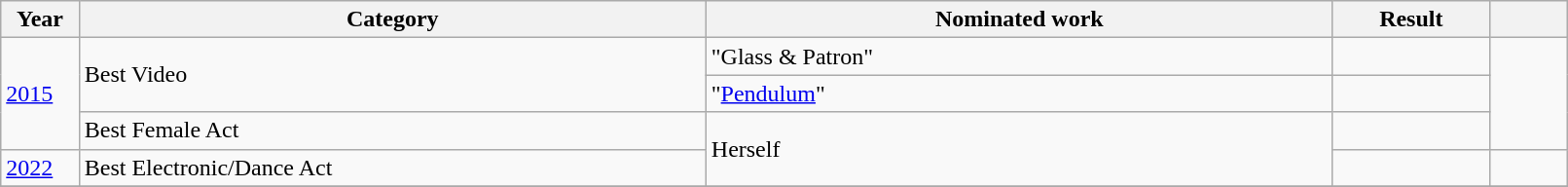<table class="wikitable" style="width:85%;">
<tr>
<th width=5%>Year</th>
<th style="width:40%;">Category</th>
<th style="width:40%;">Nominated work</th>
<th style="width:10%;">Result</th>
<th width=5%></th>
</tr>
<tr>
<td rowspan="3"><a href='#'>2015</a></td>
<td rowspan="2">Best Video</td>
<td>"Glass & Patron"</td>
<td></td>
<td rowspan=3></td>
</tr>
<tr>
<td>"<a href='#'>Pendulum</a>"</td>
<td></td>
</tr>
<tr>
<td>Best Female Act</td>
<td rowspan="2">Herself</td>
<td></td>
</tr>
<tr>
<td><a href='#'>2022</a></td>
<td>Best Electronic/Dance Act</td>
<td></td>
<td></td>
</tr>
<tr>
</tr>
</table>
